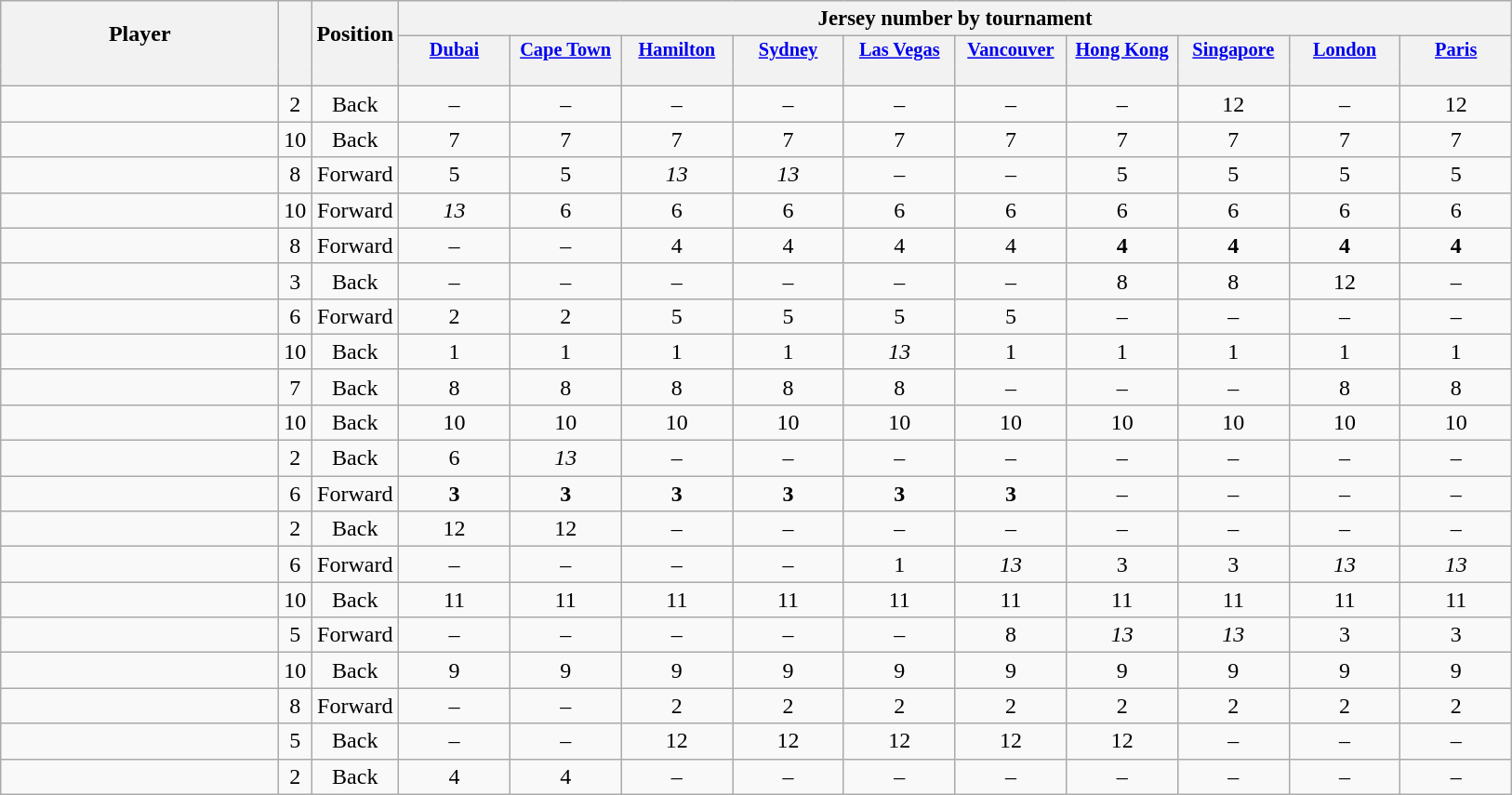<table class="wikitable sortable" style="text-align:center;">
<tr>
<th rowspan=2 style="border-bottom:0px; width:12em;">Player</th>
<th rowspan=2 style="border-bottom:0px;"></th>
<th rowspan=2 style="border-bottom:0px;">Position</th>
<th colspan=10 style="font-size:95%;">Jersey number by tournament</th>
</tr>
<tr>
<th style="vertical-align:top;width:5.5em;border-bottom:1px solid transparent;padding:2px;font-size:85%;"><a href='#'>Dubai</a></th>
<th style="vertical-align:top;width:5.5em;border-bottom:1px solid transparent;padding:2px;font-size:85%;"><a href='#'>Cape Town</a></th>
<th style="vertical-align:top;width:5.5em;border-bottom:1px solid transparent;padding:2px;font-size:85%;"><a href='#'>Hamilton</a></th>
<th style="vertical-align:top;width:5.5em;border-bottom:1px solid transparent;padding:2px;font-size:85%;"><a href='#'>Sydney</a></th>
<th style="vertical-align:top;width:5.5em;border-bottom:1px solid transparent;padding:2px;font-size:85%;"><a href='#'>Las Vegas</a></th>
<th style="vertical-align:top;width:5.5em;border-bottom:1px solid transparent;padding:2px;font-size:85%;"><a href='#'>Vancouver</a></th>
<th style="vertical-align:top;width:5.5em;border-bottom:1px solid transparent;padding:2px;font-size:85%;"><a href='#'>Hong Kong</a></th>
<th style="vertical-align:top;width:5.5em;border-bottom:1px solid transparent;padding:2px;font-size:85%;"><a href='#'>Singapore</a></th>
<th style="vertical-align:top;width:5.5em;border-bottom:1px solid transparent;padding:2px;font-size:85%;"><a href='#'>London</a></th>
<th style="vertical-align:top;width:5.5em;border-bottom:1px solid transparent;padding:2px;font-size:85%;"><a href='#'>Paris</a></th>
</tr>
<tr style="line-height:8px;">
<th style="border-top:1px solid transparent;"></th>
<th style="border-top:1px solid transparent;"> </th>
<th style="border-top:1px solid transparent;"> </th>
<th data-sort-type="number" style="border-top:1px solid transparent;"></th>
<th data-sort-type="number" style="border-top:1px solid transparent;"></th>
<th data-sort-type="number" style="border-top:1px solid transparent;"></th>
<th data-sort-type="number" style="border-top:1px solid transparent;"></th>
<th data-sort-type="number" style="border-top:1px solid transparent;"></th>
<th data-sort-type="number" style="border-top:1px solid transparent;"></th>
<th data-sort-type="number" style="border-top:1px solid transparent;"></th>
<th data-sort-type="number" style="border-top:1px solid transparent;"></th>
<th data-sort-type="number" style="border-top:1px solid transparent;"></th>
<th data-sort-type="number" style="border-top:1px solid transparent;"></th>
</tr>
<tr>
<td align=left></td>
<td>2</td>
<td>Back</td>
<td>–</td>
<td>–</td>
<td>–</td>
<td>–</td>
<td>–</td>
<td>–</td>
<td>–</td>
<td>12</td>
<td>–</td>
<td>12</td>
</tr>
<tr>
<td align=left></td>
<td>10</td>
<td>Back</td>
<td>7</td>
<td>7</td>
<td>7</td>
<td>7</td>
<td>7</td>
<td>7</td>
<td>7</td>
<td>7</td>
<td>7</td>
<td>7</td>
</tr>
<tr>
<td align=left></td>
<td>8</td>
<td>Forward</td>
<td>5</td>
<td>5</td>
<td><em>13</em></td>
<td><em>13</em></td>
<td>–</td>
<td>–</td>
<td>5</td>
<td>5</td>
<td>5</td>
<td>5</td>
</tr>
<tr>
<td align=left></td>
<td>10</td>
<td>Forward</td>
<td><em>13</em></td>
<td>6</td>
<td>6</td>
<td>6</td>
<td>6</td>
<td>6</td>
<td>6</td>
<td>6</td>
<td>6</td>
<td>6</td>
</tr>
<tr>
<td align=left></td>
<td>8</td>
<td>Forward</td>
<td>–</td>
<td>–</td>
<td>4</td>
<td>4</td>
<td>4</td>
<td>4</td>
<td><strong>4</strong></td>
<td><strong>4</strong></td>
<td><strong>4</strong></td>
<td><strong>4</strong></td>
</tr>
<tr>
<td align=left></td>
<td>3</td>
<td>Back</td>
<td>–</td>
<td>–</td>
<td>–</td>
<td>–</td>
<td>–</td>
<td>–</td>
<td>8</td>
<td>8</td>
<td>12</td>
<td>–</td>
</tr>
<tr>
<td align=left></td>
<td>6</td>
<td>Forward</td>
<td>2</td>
<td>2</td>
<td>5</td>
<td>5</td>
<td>5</td>
<td>5</td>
<td>–</td>
<td>–</td>
<td>–</td>
<td>–</td>
</tr>
<tr>
<td align=left></td>
<td>10</td>
<td>Back</td>
<td>1</td>
<td>1</td>
<td>1</td>
<td>1</td>
<td><em>13</em></td>
<td>1</td>
<td>1</td>
<td>1</td>
<td>1</td>
<td>1</td>
</tr>
<tr>
<td align=left></td>
<td>7</td>
<td>Back</td>
<td>8</td>
<td>8</td>
<td>8</td>
<td>8</td>
<td>8</td>
<td>–</td>
<td>–</td>
<td>–</td>
<td>8</td>
<td>8</td>
</tr>
<tr>
<td align=left></td>
<td>10</td>
<td>Back</td>
<td>10</td>
<td>10</td>
<td>10</td>
<td>10</td>
<td>10</td>
<td>10</td>
<td>10</td>
<td>10</td>
<td>10</td>
<td>10</td>
</tr>
<tr>
<td align=left></td>
<td>2</td>
<td>Back</td>
<td>6</td>
<td><em>13</em></td>
<td>–</td>
<td>–</td>
<td>–</td>
<td>–</td>
<td>–</td>
<td>–</td>
<td>–</td>
<td>–</td>
</tr>
<tr>
<td align=left></td>
<td>6</td>
<td>Forward</td>
<td><strong>3</strong></td>
<td><strong>3</strong></td>
<td><strong>3</strong></td>
<td><strong>3</strong></td>
<td><strong>3</strong></td>
<td><strong>3</strong></td>
<td>–</td>
<td>–</td>
<td>–</td>
<td>–</td>
</tr>
<tr>
<td align=left></td>
<td>2</td>
<td>Back</td>
<td>12</td>
<td>12</td>
<td>–</td>
<td>–</td>
<td>–</td>
<td>–</td>
<td>–</td>
<td>–</td>
<td>–</td>
<td>–</td>
</tr>
<tr>
<td align=left></td>
<td>6</td>
<td>Forward</td>
<td>–</td>
<td>–</td>
<td>–</td>
<td>–</td>
<td>1</td>
<td><em>13</em></td>
<td>3</td>
<td>3</td>
<td><em>13</em></td>
<td><em>13</em></td>
</tr>
<tr>
<td align=left></td>
<td>10</td>
<td>Back</td>
<td>11</td>
<td>11</td>
<td>11</td>
<td>11</td>
<td>11</td>
<td>11</td>
<td>11</td>
<td>11</td>
<td>11</td>
<td>11</td>
</tr>
<tr>
<td align=left></td>
<td>5</td>
<td>Forward</td>
<td>–</td>
<td>–</td>
<td>–</td>
<td>–</td>
<td>–</td>
<td>8</td>
<td><em>13</em></td>
<td><em>13</em></td>
<td>3</td>
<td>3</td>
</tr>
<tr>
<td align=left></td>
<td>10</td>
<td>Back</td>
<td>9</td>
<td>9</td>
<td>9</td>
<td>9</td>
<td>9</td>
<td>9</td>
<td>9</td>
<td>9</td>
<td>9</td>
<td>9</td>
</tr>
<tr>
<td align=left></td>
<td>8</td>
<td>Forward</td>
<td>–</td>
<td>–</td>
<td>2</td>
<td>2</td>
<td>2</td>
<td>2</td>
<td>2</td>
<td>2</td>
<td>2</td>
<td>2</td>
</tr>
<tr>
<td align=left></td>
<td>5</td>
<td>Back</td>
<td>–</td>
<td>–</td>
<td>12</td>
<td>12</td>
<td>12</td>
<td>12</td>
<td>12</td>
<td>–</td>
<td>–</td>
<td>–</td>
</tr>
<tr>
<td align=left></td>
<td>2</td>
<td>Back</td>
<td>4</td>
<td>4</td>
<td>–</td>
<td>–</td>
<td>–</td>
<td>–</td>
<td>–</td>
<td>–</td>
<td>–</td>
<td>–</td>
</tr>
</table>
